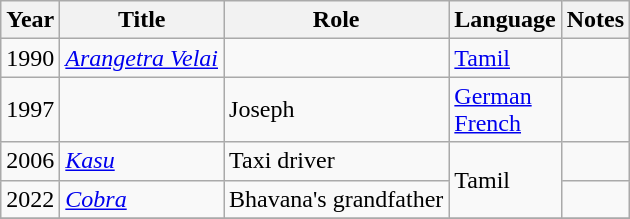<table class="wikitable plainrowheaders sortable">
<tr>
<th scope="col">Year</th>
<th scope="col">Title</th>
<th scope="col">Role</th>
<th scope="col">Language</th>
<th scope="col">Notes</th>
</tr>
<tr>
<td>1990</td>
<td><em><a href='#'>Arangetra Velai</a></em></td>
<td></td>
<td><a href='#'>Tamil</a></td>
<td></td>
</tr>
<tr>
<td>1997</td>
<td><em></em></td>
<td>Joseph</td>
<td><a href='#'>German</a><br><a href='#'>French</a></td>
<td></td>
</tr>
<tr>
<td>2006</td>
<td><em><a href='#'>Kasu</a></em></td>
<td>Taxi driver</td>
<td rowspan="2">Tamil</td>
<td></td>
</tr>
<tr>
<td>2022</td>
<td><em><a href='#'>Cobra</a></em></td>
<td>Bhavana's grandfather</td>
<td></td>
</tr>
<tr>
</tr>
</table>
